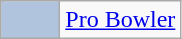<table class="wikitable">
<tr>
<td style="background-color:lightsteelblue; border:1px solid #aaaaaa; width:2em;"></td>
<td><a href='#'>Pro Bowler</a></td>
</tr>
</table>
